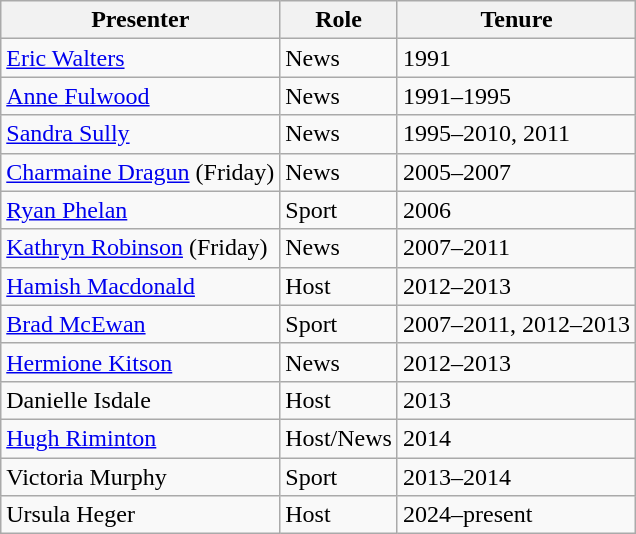<table class="wikitable sortable">
<tr>
<th>Presenter</th>
<th>Role</th>
<th>Tenure</th>
</tr>
<tr>
<td><a href='#'>Eric Walters</a></td>
<td>News</td>
<td>1991</td>
</tr>
<tr>
<td><a href='#'>Anne Fulwood</a></td>
<td>News</td>
<td>1991–1995</td>
</tr>
<tr>
<td><a href='#'>Sandra Sully</a></td>
<td>News</td>
<td>1995–2010, 2011</td>
</tr>
<tr>
<td><a href='#'>Charmaine Dragun</a> (Friday)</td>
<td>News</td>
<td>2005–2007</td>
</tr>
<tr>
<td><a href='#'>Ryan Phelan</a></td>
<td>Sport</td>
<td>2006</td>
</tr>
<tr>
<td><a href='#'>Kathryn Robinson</a> (Friday)</td>
<td>News</td>
<td>2007–2011</td>
</tr>
<tr>
<td><a href='#'>Hamish Macdonald</a></td>
<td>Host</td>
<td>2012–2013</td>
</tr>
<tr>
<td><a href='#'>Brad McEwan</a></td>
<td>Sport</td>
<td>2007–2011, 2012–2013</td>
</tr>
<tr>
<td><a href='#'>Hermione Kitson</a></td>
<td>News</td>
<td>2012–2013</td>
</tr>
<tr>
<td>Danielle Isdale</td>
<td>Host</td>
<td>2013</td>
</tr>
<tr>
<td><a href='#'>Hugh Riminton</a></td>
<td>Host/News</td>
<td>2014</td>
</tr>
<tr>
<td>Victoria Murphy</td>
<td>Sport</td>
<td>2013–2014</td>
</tr>
<tr>
<td>Ursula Heger</td>
<td>Host</td>
<td>2024–present</td>
</tr>
</table>
